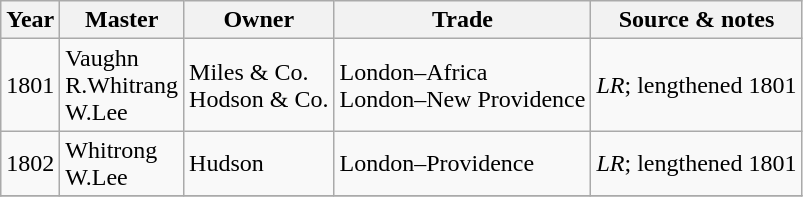<table class=" wikitable">
<tr>
<th>Year</th>
<th>Master</th>
<th>Owner</th>
<th>Trade</th>
<th>Source & notes</th>
</tr>
<tr>
<td>1801</td>
<td>Vaughn<br>R.Whitrang<br>W.Lee</td>
<td>Miles & Co.<br>Hodson & Co.</td>
<td>London–Africa<br>London–New Providence</td>
<td><em>LR</em>; lengthened 1801</td>
</tr>
<tr>
<td>1802</td>
<td>Whitrong<br>W.Lee</td>
<td>Hudson</td>
<td>London–Providence</td>
<td><em>LR</em>; lengthened 1801</td>
</tr>
<tr>
</tr>
</table>
